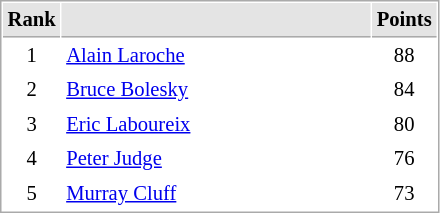<table cellspacing="1" cellpadding="3" style="border:1px solid #AAAAAA;font-size:86%">
<tr bgcolor="#E4E4E4">
<th style="border-bottom:1px solid #AAAAAA" width=10>Rank</th>
<th style="border-bottom:1px solid #AAAAAA" width=200></th>
<th style="border-bottom:1px solid #AAAAAA" width=20>Points</th>
</tr>
<tr>
<td align="center">1</td>
<td> <a href='#'>Alain Laroche</a></td>
<td align=center>88</td>
</tr>
<tr>
<td align="center">2</td>
<td> <a href='#'>Bruce Bolesky</a></td>
<td align=center>84</td>
</tr>
<tr>
<td align="center">3</td>
<td> <a href='#'>Eric Laboureix</a></td>
<td align=center>80</td>
</tr>
<tr>
<td align="center">4</td>
<td> <a href='#'>Peter Judge</a></td>
<td align=center>76</td>
</tr>
<tr>
<td align="center">5</td>
<td> <a href='#'>Murray Cluff</a></td>
<td align=center>73</td>
</tr>
</table>
